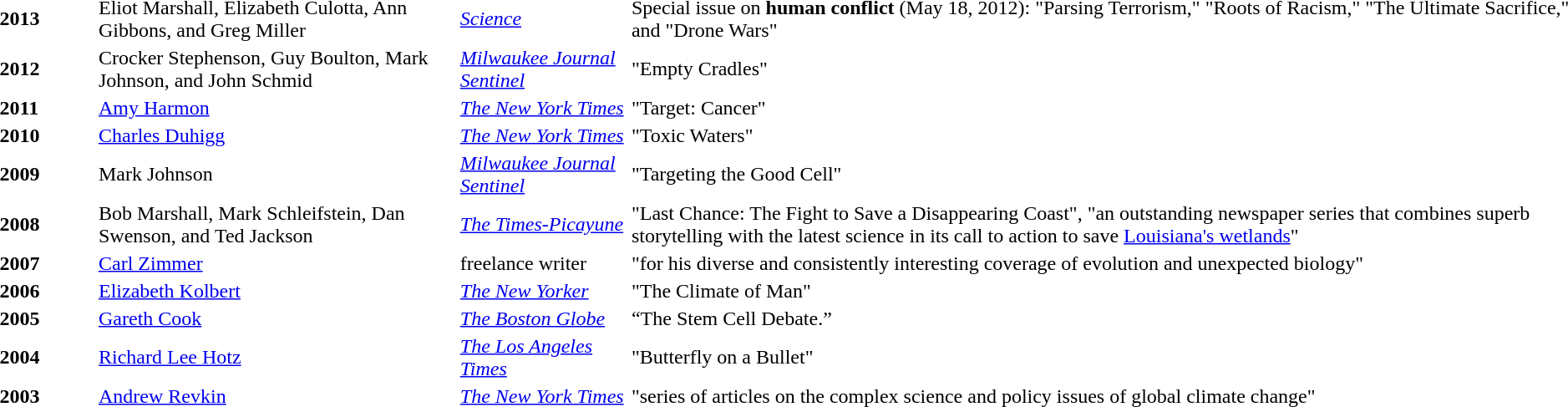<table>
<tr>
<td width=75><strong>2013</strong></td>
<td>Eliot Marshall, Elizabeth Culotta, Ann Gibbons, and Greg Miller</td>
<td><em><a href='#'>Science</a></em></td>
<td>Special issue on <strong>human conflict</strong> (May 18, 2012): "Parsing Terrorism," "Roots of Racism," "The Ultimate Sacrifice," and "Drone Wars"</td>
</tr>
<tr>
<td width=75><strong>2012</strong></td>
<td>Crocker Stephenson, Guy Boulton, Mark Johnson, and John Schmid</td>
<td><em><a href='#'>Milwaukee Journal Sentinel</a></em></td>
<td>"Empty Cradles"</td>
</tr>
<tr>
<td width=75><strong>2011</strong></td>
<td><a href='#'>Amy Harmon</a></td>
<td><em><a href='#'>The New York Times</a></em></td>
<td>"Target: Cancer"</td>
</tr>
<tr>
<td width=75><strong>2010</strong></td>
<td><a href='#'>Charles Duhigg</a></td>
<td><em><a href='#'>The New York Times</a></em></td>
<td>"Toxic Waters"</td>
</tr>
<tr>
<td width=75><strong>2009</strong></td>
<td>Mark Johnson</td>
<td><em><a href='#'>Milwaukee Journal Sentinel</a></em></td>
<td>"Targeting the Good Cell"</td>
</tr>
<tr>
<td width=75><strong>2008</strong></td>
<td>Bob Marshall, Mark Schleifstein, Dan Swenson, and Ted Jackson</td>
<td><em><a href='#'>The Times-Picayune</a></em></td>
<td>"Last Chance: The Fight to Save a Disappearing Coast", "an outstanding newspaper series that combines superb storytelling with the latest science in its call to action to save <a href='#'>Louisiana's wetlands</a>"</td>
</tr>
<tr>
<td width=75><strong>2007</strong></td>
<td><a href='#'>Carl Zimmer</a></td>
<td>freelance writer</td>
<td>"for his diverse and consistently interesting coverage of evolution and unexpected biology"</td>
</tr>
<tr>
<td width=75><strong>2006</strong></td>
<td><a href='#'>Elizabeth Kolbert</a></td>
<td><em><a href='#'>The New Yorker</a></em></td>
<td>"The Climate of Man"</td>
</tr>
<tr>
<td width=75><strong>2005</strong></td>
<td><a href='#'>Gareth Cook</a></td>
<td><em><a href='#'>The Boston Globe</a></em></td>
<td>“The Stem Cell Debate.”</td>
</tr>
<tr>
<td width=75><strong>2004</strong></td>
<td><a href='#'>Richard Lee Hotz</a></td>
<td><em><a href='#'>The Los Angeles Times</a></em></td>
<td>"Butterfly on a Bullet"</td>
</tr>
<tr>
<td width=75><strong>2003</strong></td>
<td><a href='#'>Andrew Revkin</a></td>
<td><em><a href='#'>The New York Times</a></em></td>
<td>"series of articles on the complex science and policy issues of global climate change"</td>
</tr>
</table>
